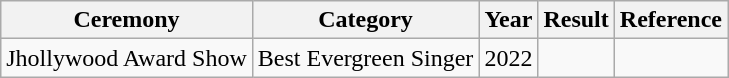<table class="wikitable">
<tr>
<th>Ceremony</th>
<th>Category</th>
<th>Year</th>
<th>Result</th>
<th>Reference</th>
</tr>
<tr>
<td>Jhollywood Award Show</td>
<td>Best Evergreen Singer</td>
<td>2022</td>
<td></td>
<td></td>
</tr>
</table>
